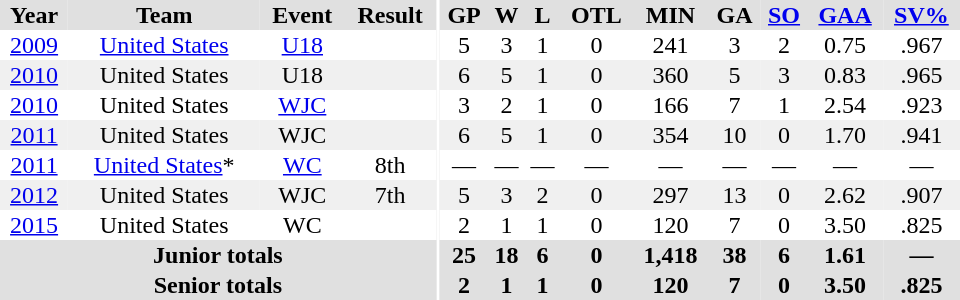<table border="0" cellpadding="1" cellspacing="0" ID="Table3" style="text-align:center; width:40em">
<tr ALIGN="center" bgcolor="#e0e0e0">
<th>Year</th>
<th>Team</th>
<th>Event</th>
<th>Result</th>
<th rowspan="99" bgcolor="#ffffff"></th>
<th>GP</th>
<th>W</th>
<th>L</th>
<th>OTL</th>
<th>MIN</th>
<th>GA</th>
<th><a href='#'>SO</a></th>
<th><a href='#'>GAA</a></th>
<th><a href='#'>SV%</a></th>
</tr>
<tr>
<td><a href='#'>2009</a></td>
<td><a href='#'>United States</a></td>
<td><a href='#'>U18</a></td>
<td></td>
<td>5</td>
<td>3</td>
<td>1</td>
<td>0</td>
<td>241</td>
<td>3</td>
<td>2</td>
<td>0.75</td>
<td>.967</td>
</tr>
<tr bgcolor="#f0f0f0">
<td><a href='#'>2010</a></td>
<td>United States</td>
<td>U18</td>
<td></td>
<td>6</td>
<td>5</td>
<td>1</td>
<td>0</td>
<td>360</td>
<td>5</td>
<td>3</td>
<td>0.83</td>
<td>.965</td>
</tr>
<tr>
<td><a href='#'>2010</a></td>
<td>United States</td>
<td><a href='#'>WJC</a></td>
<td></td>
<td>3</td>
<td>2</td>
<td>1</td>
<td>0</td>
<td>166</td>
<td>7</td>
<td>1</td>
<td>2.54</td>
<td>.923</td>
</tr>
<tr bgcolor="#f0f0f0">
<td><a href='#'>2011</a></td>
<td>United States</td>
<td>WJC</td>
<td></td>
<td>6</td>
<td>5</td>
<td>1</td>
<td>0</td>
<td>354</td>
<td>10</td>
<td>0</td>
<td>1.70</td>
<td>.941</td>
</tr>
<tr>
<td><a href='#'>2011</a></td>
<td><a href='#'>United States</a>*</td>
<td><a href='#'>WC</a></td>
<td>8th</td>
<td>—</td>
<td>—</td>
<td>—</td>
<td>—</td>
<td>—</td>
<td>—</td>
<td>—</td>
<td>—</td>
<td>—</td>
</tr>
<tr bgcolor="#f0f0f0">
<td><a href='#'>2012</a></td>
<td>United States</td>
<td>WJC</td>
<td>7th</td>
<td>5</td>
<td>3</td>
<td>2</td>
<td>0</td>
<td>297</td>
<td>13</td>
<td>0</td>
<td>2.62</td>
<td>.907</td>
</tr>
<tr>
<td><a href='#'>2015</a></td>
<td>United States</td>
<td>WC</td>
<td></td>
<td>2</td>
<td>1</td>
<td>1</td>
<td>0</td>
<td>120</td>
<td>7</td>
<td>0</td>
<td>3.50</td>
<td>.825</td>
</tr>
<tr bgcolor="#e0e0e0">
<th colspan=4>Junior totals</th>
<th>25</th>
<th>18</th>
<th>6</th>
<th>0</th>
<th>1,418</th>
<th>38</th>
<th>6</th>
<th>1.61</th>
<th>—</th>
</tr>
<tr bgcolor="#e0e0e0">
<th colspan=4>Senior totals</th>
<th>2</th>
<th>1</th>
<th>1</th>
<th>0</th>
<th>120</th>
<th>7</th>
<th>0</th>
<th>3.50</th>
<th>.825</th>
</tr>
</table>
